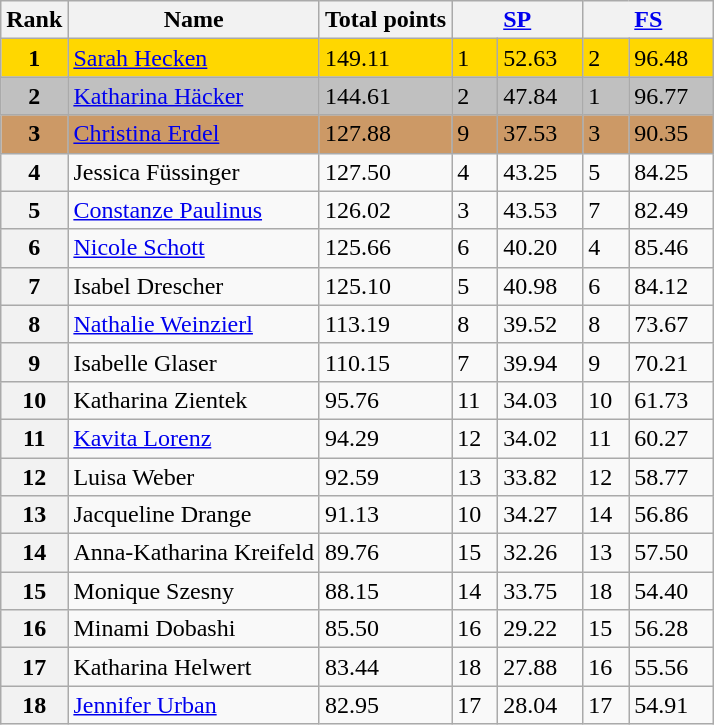<table class="wikitable sortable">
<tr>
<th>Rank</th>
<th>Name</th>
<th>Total points</th>
<th colspan="2" width="80px"><a href='#'>SP</a></th>
<th colspan="2" width="80px"><a href='#'>FS</a></th>
</tr>
<tr bgcolor="gold">
<td align="center"><strong>1</strong></td>
<td><a href='#'>Sarah Hecken</a></td>
<td>149.11</td>
<td>1</td>
<td>52.63</td>
<td>2</td>
<td>96.48</td>
</tr>
<tr bgcolor="silver">
<td align="center"><strong>2</strong></td>
<td><a href='#'>Katharina Häcker</a></td>
<td>144.61</td>
<td>2</td>
<td>47.84</td>
<td>1</td>
<td>96.77</td>
</tr>
<tr bgcolor="cc9966">
<td align="center"><strong>3</strong></td>
<td><a href='#'>Christina Erdel</a></td>
<td>127.88</td>
<td>9</td>
<td>37.53</td>
<td>3</td>
<td>90.35</td>
</tr>
<tr>
<th>4</th>
<td>Jessica Füssinger</td>
<td>127.50</td>
<td>4</td>
<td>43.25</td>
<td>5</td>
<td>84.25</td>
</tr>
<tr>
<th>5</th>
<td><a href='#'>Constanze Paulinus</a></td>
<td>126.02</td>
<td>3</td>
<td>43.53</td>
<td>7</td>
<td>82.49</td>
</tr>
<tr>
<th>6</th>
<td><a href='#'>Nicole Schott</a></td>
<td>125.66</td>
<td>6</td>
<td>40.20</td>
<td>4</td>
<td>85.46</td>
</tr>
<tr>
<th>7</th>
<td>Isabel Drescher</td>
<td>125.10</td>
<td>5</td>
<td>40.98</td>
<td>6</td>
<td>84.12</td>
</tr>
<tr>
<th>8</th>
<td><a href='#'>Nathalie Weinzierl</a></td>
<td>113.19</td>
<td>8</td>
<td>39.52</td>
<td>8</td>
<td>73.67</td>
</tr>
<tr>
<th>9</th>
<td>Isabelle Glaser</td>
<td>110.15</td>
<td>7</td>
<td>39.94</td>
<td>9</td>
<td>70.21</td>
</tr>
<tr>
<th>10</th>
<td>Katharina Zientek</td>
<td>95.76</td>
<td>11</td>
<td>34.03</td>
<td>10</td>
<td>61.73</td>
</tr>
<tr>
<th>11</th>
<td><a href='#'>Kavita Lorenz</a></td>
<td>94.29</td>
<td>12</td>
<td>34.02</td>
<td>11</td>
<td>60.27</td>
</tr>
<tr>
<th>12</th>
<td>Luisa Weber</td>
<td>92.59</td>
<td>13</td>
<td>33.82</td>
<td>12</td>
<td>58.77</td>
</tr>
<tr>
<th>13</th>
<td>Jacqueline Drange</td>
<td>91.13</td>
<td>10</td>
<td>34.27</td>
<td>14</td>
<td>56.86</td>
</tr>
<tr>
<th>14</th>
<td>Anna-Katharina Kreifeld</td>
<td>89.76</td>
<td>15</td>
<td>32.26</td>
<td>13</td>
<td>57.50</td>
</tr>
<tr>
<th>15</th>
<td>Monique Szesny</td>
<td>88.15</td>
<td>14</td>
<td>33.75</td>
<td>18</td>
<td>54.40</td>
</tr>
<tr>
<th>16</th>
<td>Minami Dobashi</td>
<td>85.50</td>
<td>16</td>
<td>29.22</td>
<td>15</td>
<td>56.28</td>
</tr>
<tr>
<th>17</th>
<td>Katharina Helwert</td>
<td>83.44</td>
<td>18</td>
<td>27.88</td>
<td>16</td>
<td>55.56</td>
</tr>
<tr>
<th>18</th>
<td><a href='#'>Jennifer Urban</a></td>
<td>82.95</td>
<td>17</td>
<td>28.04</td>
<td>17</td>
<td>54.91</td>
</tr>
</table>
